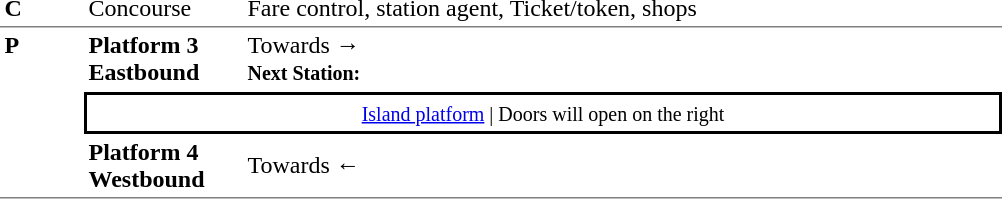<table table border=0 cellspacing=0 cellpadding=3>
<tr>
<td style="border-bottom:solid 1px grey;"><strong>C</strong></td>
<td style="border-bottom:solid 1px grey;">Concourse</td>
<td style="border-bottom:solid 1px grey;">Fare control, station agent, Ticket/token, shops</td>
</tr>
<tr>
<td style="border-bottom:solid 1px grey;" width=50 rowspan=3 valign=top><strong>P</strong></td>
<td style="border-bottom:solid 1px white;" width=100><span><strong>Platform 3</strong><br><strong>Eastbound</strong></span></td>
<td style="border-bottom:solid 1px white;" width=500>Towards → <br><small><strong>Next Station:</strong> </small></td>
</tr>
<tr>
<td style="border-top:solid 2px black;border-right:solid 2px black;border-left:solid 2px black;border-bottom:solid 2px black;text-align:center;" colspan=2><small><a href='#'>Island platform</a> | Doors will open on the right </small></td>
</tr>
<tr>
<td style="border-bottom:solid 1px grey;" width=100><span><strong>Platform 4</strong><br><strong>Westbound</strong></span></td>
<td style="border-bottom:solid 1px grey;" width="500">Towards ← </td>
</tr>
</table>
